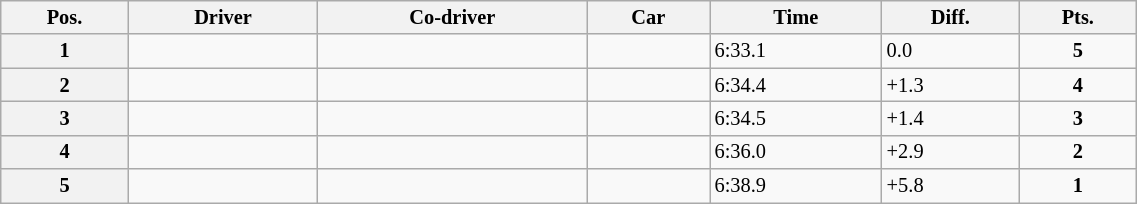<table class="wikitable" width=60% style="font-size: 85%;">
<tr>
<th>Pos.</th>
<th>Driver</th>
<th>Co-driver</th>
<th>Car</th>
<th>Time</th>
<th>Diff.</th>
<th>Pts.</th>
</tr>
<tr>
<th>1</th>
<td></td>
<td></td>
<td></td>
<td>6:33.1</td>
<td>0.0</td>
<td align="center"><strong>5</strong></td>
</tr>
<tr>
<th>2</th>
<td></td>
<td></td>
<td></td>
<td>6:34.4</td>
<td>+1.3</td>
<td align="center"><strong>4</strong></td>
</tr>
<tr>
<th>3</th>
<td></td>
<td></td>
<td></td>
<td>6:34.5</td>
<td>+1.4</td>
<td align="center"><strong>3</strong></td>
</tr>
<tr>
<th>4</th>
<td></td>
<td></td>
<td></td>
<td>6:36.0</td>
<td>+2.9</td>
<td align="center"><strong>2</strong></td>
</tr>
<tr>
<th>5</th>
<td></td>
<td></td>
<td></td>
<td>6:38.9</td>
<td>+5.8</td>
<td align="center"><strong>1</strong></td>
</tr>
</table>
